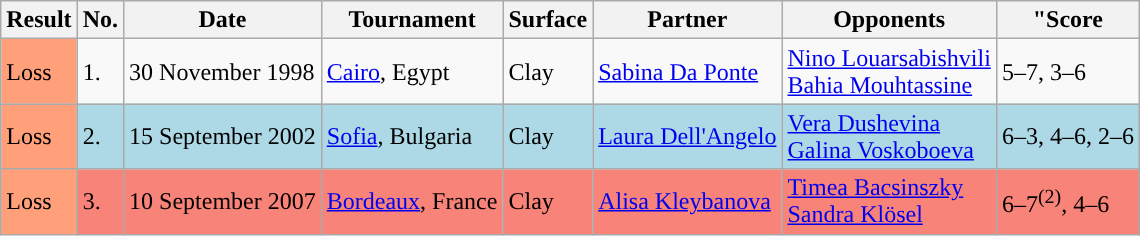<table class="sortable wikitable">
<tr>
<th>Result</th>
<th>No.</th>
<th>Date</th>
<th>Tournament</th>
<th>Surface</th>
<th>Partner</th>
<th>Opponents</th>
<th class="unsortable">"Score</th>
</tr>
<tr>
<td style="background:#ffa07a;">Loss</td>
<td>1.</td>
<td>30 November 1998</td>
<td><a href='#'>Cairo</a>, Egypt</td>
<td>Clay</td>
<td> <a href='#'>Sabina Da Ponte</a></td>
<td> <a href='#'>Nino Louarsabishvili</a> <br>  <a href='#'>Bahia Mouhtassine</a></td>
<td>5–7, 3–6</td>
</tr>
<tr style="background:lightblue">
<td style="background:#ffa07a;">Loss</td>
<td>2.</td>
<td>15 September 2002</td>
<td><a href='#'>Sofia</a>, Bulgaria</td>
<td>Clay</td>
<td> <a href='#'>Laura Dell'Angelo</a></td>
<td> <a href='#'>Vera Dushevina</a> <br>  <a href='#'>Galina Voskoboeva</a></td>
<td>6–3, 4–6, 2–6</td>
</tr>
<tr style="background:#f88379;">
<td style="background:#ffa07a;">Loss</td>
<td>3.</td>
<td>10 September 2007</td>
<td><a href='#'>Bordeaux</a>, France</td>
<td>Clay</td>
<td> <a href='#'>Alisa Kleybanova</a></td>
<td> <a href='#'>Timea Bacsinszky</a> <br>  <a href='#'>Sandra Klösel</a></td>
<td>6–7<sup>(2)</sup>, 4–6</td>
</tr>
</table>
